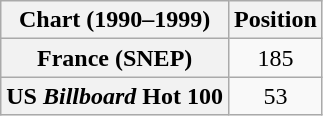<table class="wikitable plainrowheaders" style="text-align:center;">
<tr>
<th>Chart (1990–1999)</th>
<th>Position</th>
</tr>
<tr>
<th scope="row">France (SNEP)</th>
<td>185</td>
</tr>
<tr>
<th scope="row">US <em>Billboard</em> Hot 100</th>
<td>53</td>
</tr>
</table>
